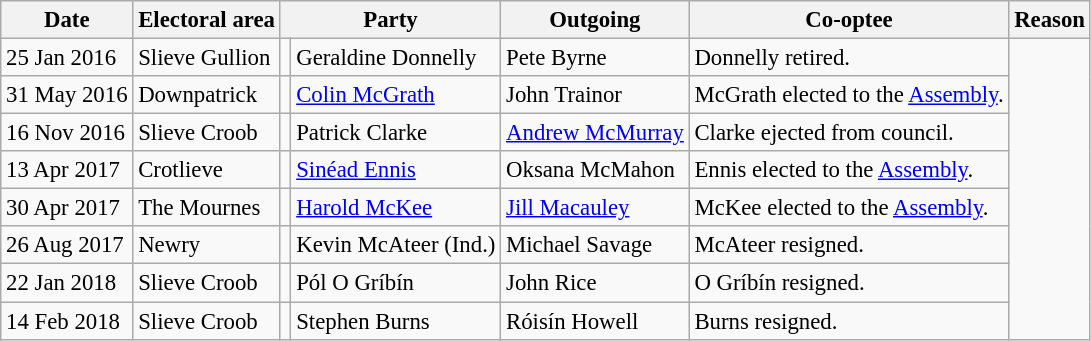<table class="wikitable" style="font-size: 95%;">
<tr>
<th>Date</th>
<th>Electoral area</th>
<th colspan="2">Party</th>
<th>Outgoing</th>
<th>Co-optee</th>
<th>Reason</th>
</tr>
<tr>
<td>25 Jan 2016</td>
<td>Slieve Gullion</td>
<td></td>
<td>Geraldine Donnelly</td>
<td>Pete Byrne</td>
<td>Donnelly retired.</td>
</tr>
<tr>
<td>31 May 2016</td>
<td>Downpatrick</td>
<td></td>
<td><a href='#'>Colin McGrath</a></td>
<td>John Trainor</td>
<td>McGrath elected to the <a href='#'>Assembly</a>.</td>
</tr>
<tr>
<td>16 Nov 2016</td>
<td>Slieve Croob</td>
<td></td>
<td>Patrick Clarke</td>
<td><a href='#'>Andrew McMurray</a></td>
<td>Clarke ejected from council.</td>
</tr>
<tr>
<td>13 Apr 2017</td>
<td>Crotlieve</td>
<td></td>
<td><a href='#'>Sinéad Ennis</a></td>
<td>Oksana McMahon</td>
<td>Ennis elected to the <a href='#'>Assembly</a>.</td>
</tr>
<tr>
<td>30 Apr 2017</td>
<td>The Mournes</td>
<td></td>
<td><a href='#'>Harold McKee</a></td>
<td><a href='#'>Jill Macauley</a></td>
<td>McKee elected to the <a href='#'>Assembly</a>.</td>
</tr>
<tr>
<td>26 Aug 2017</td>
<td>Newry</td>
<td></td>
<td>Kevin McAteer (Ind.)</td>
<td>Michael Savage</td>
<td>McAteer resigned.</td>
</tr>
<tr>
<td>22 Jan 2018</td>
<td>Slieve Croob</td>
<td></td>
<td>Pól O Gríbín</td>
<td>John Rice</td>
<td>O Gríbín resigned.</td>
</tr>
<tr>
<td>14 Feb 2018</td>
<td>Slieve Croob</td>
<td></td>
<td>Stephen Burns</td>
<td>Róisín Howell</td>
<td>Burns resigned.</td>
</tr>
</table>
